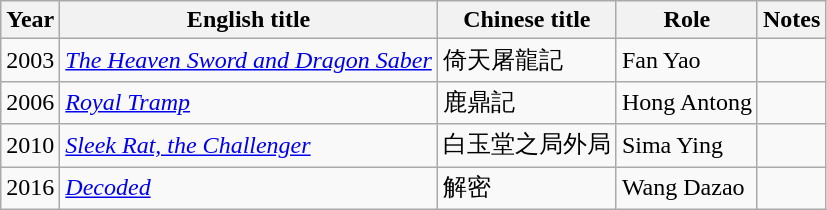<table class="wikitable sortable">
<tr>
<th>Year</th>
<th>English title</th>
<th>Chinese title</th>
<th>Role</th>
<th class="unsortable">Notes</th>
</tr>
<tr>
<td>2003</td>
<td><em><a href='#'>The Heaven Sword and Dragon Saber</a></em></td>
<td>倚天屠龍記</td>
<td>Fan Yao</td>
<td></td>
</tr>
<tr>
<td>2006</td>
<td><em><a href='#'>Royal Tramp</a></em></td>
<td>鹿鼎記</td>
<td>Hong Antong</td>
<td></td>
</tr>
<tr>
<td>2010</td>
<td><em><a href='#'>Sleek Rat, the Challenger</a></em></td>
<td>白玉堂之局外局</td>
<td>Sima Ying</td>
<td></td>
</tr>
<tr>
<td>2016</td>
<td><em><a href='#'>Decoded</a></em></td>
<td>解密</td>
<td>Wang Dazao</td>
<td></td>
</tr>
</table>
